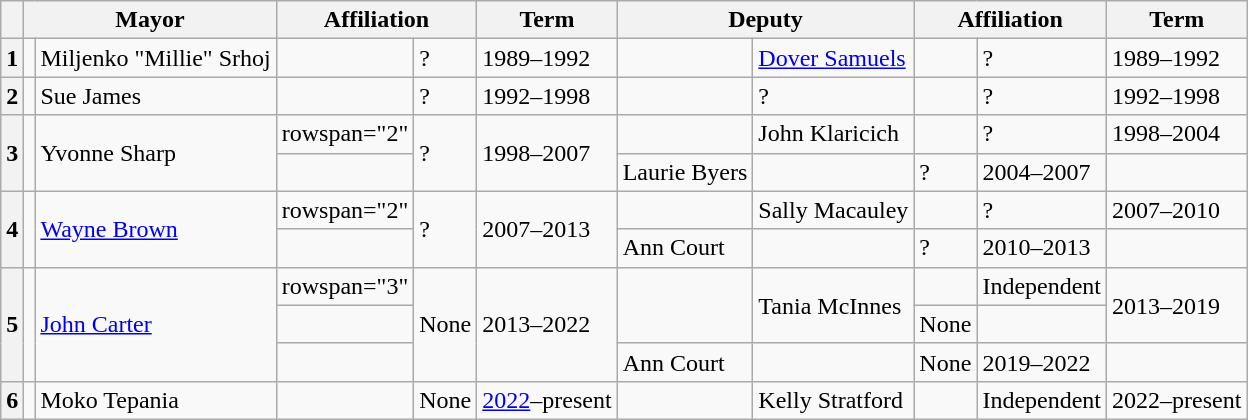<table class="wikitable">
<tr>
<th></th>
<th colspan="2">Mayor</th>
<th colspan="2">Affiliation</th>
<th scope="col">Term</th>
<th colspan="2">Deputy</th>
<th colspan="2">Affiliation</th>
<th scope="col">Term</th>
</tr>
<tr>
<th scope="row">1</th>
<td></td>
<td>Miljenko "Millie" Srhoj</td>
<td></td>
<td>?</td>
<td>1989–1992</td>
<td></td>
<td><a href='#'>Dover Samuels</a></td>
<td></td>
<td>?</td>
<td>1989–1992</td>
</tr>
<tr>
<th scope="row">2</th>
<td></td>
<td>Sue James</td>
<td></td>
<td>?</td>
<td>1992–1998</td>
<td></td>
<td>?</td>
<td></td>
<td>?</td>
<td>1992–1998</td>
</tr>
<tr>
<th rowspan="2"  scope="row">3</th>
<td rowspan="2"></td>
<td rowspan="2">Yvonne Sharp</td>
<td>rowspan="2"  </td>
<td rowspan="2">?</td>
<td rowspan="2">1998–2007</td>
<td></td>
<td>John Klaricich</td>
<td></td>
<td>?</td>
<td>1998–2004</td>
</tr>
<tr>
<td></td>
<td>Laurie Byers</td>
<td></td>
<td>?</td>
<td>2004–2007</td>
</tr>
<tr>
<th rowspan="2" scope="row">4</th>
<td rowspan="2"></td>
<td rowspan="2"><a href='#'>Wayne Brown</a></td>
<td>rowspan="2" </td>
<td rowspan="2">?</td>
<td rowspan="2">2007–2013</td>
<td></td>
<td>Sally Macauley</td>
<td></td>
<td>?</td>
<td>2007–2010</td>
</tr>
<tr>
<td></td>
<td>Ann Court</td>
<td></td>
<td>?</td>
<td>2010–2013</td>
</tr>
<tr>
<th rowspan="3">5</th>
<td rowspan="3"></td>
<td rowspan="3"><a href='#'>John Carter</a></td>
<td>rowspan="3"</td>
<td rowspan="3">None<br></td>
<td rowspan="3">2013–2022</td>
<td rowspan="2"></td>
<td rowspan="2">Tania McInnes</td>
<td></td>
<td>Independent</td>
<td rowspan="2">2013–2019</td>
</tr>
<tr>
<td></td>
<td>None</td>
</tr>
<tr>
<td></td>
<td>Ann Court</td>
<td></td>
<td>None</td>
<td>2019–2022</td>
</tr>
<tr>
<th scope="row">6</th>
<td></td>
<td>Moko Tepania</td>
<td></td>
<td>None</td>
<td><a href='#'>2022</a>–present</td>
<td></td>
<td>Kelly Stratford</td>
<td></td>
<td>Independent</td>
<td>2022–present</td>
</tr>
</table>
